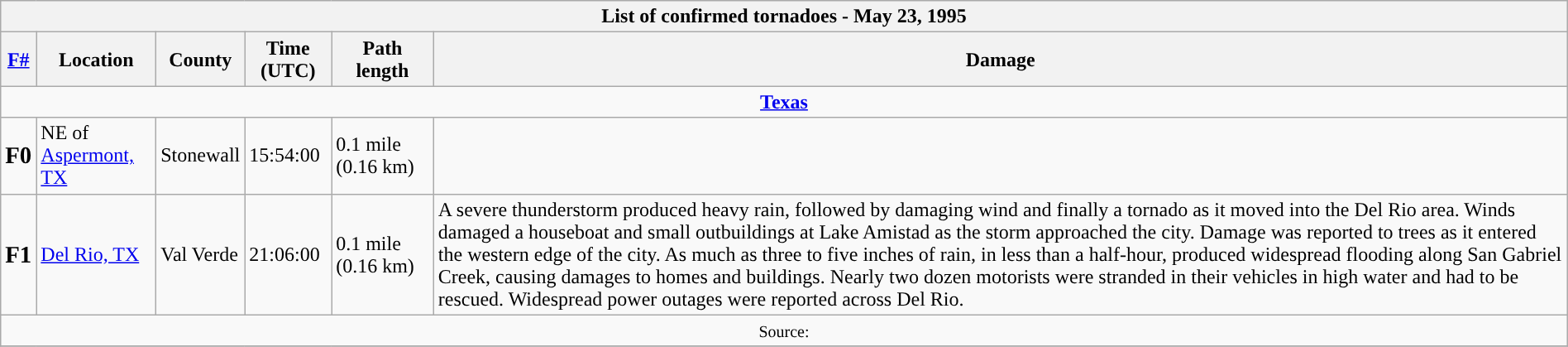<table class="wikitable collapsible" width="100%">
<tr>
<th colspan="6">List of confirmed tornadoes - May 23, 1995</th>
</tr>
<tr>
<th><a href='#'>F#</a></th>
<th>Location</th>
<th>County</th>
<th>Time (UTC)</th>
<th>Path length</th>
<th>Damage</th>
</tr>
<tr>
<td colspan="7" align=center><strong><a href='#'>Texas</a></strong></td>
</tr>
<tr>
<td><big><strong>F0</strong></big></td>
<td>NE of <a href='#'>Aspermont, TX</a></td>
<td>Stonewall</td>
<td>15:54:00</td>
<td>0.1 mile (0.16 km)</td>
<td></td>
</tr>
<tr>
<td><big><strong>F1</strong></big></td>
<td><a href='#'>Del Rio, TX</a></td>
<td>Val Verde</td>
<td>21:06:00</td>
<td>0.1 mile (0.16 km)</td>
<td>A severe thunderstorm produced heavy rain, followed by damaging wind and finally a tornado as it moved into the Del Rio area. Winds damaged a houseboat and small outbuildings at Lake Amistad as the storm approached the city. Damage was reported to trees as it entered the western edge of the city. As much as three to five inches of rain, in less than a half-hour, produced widespread flooding along San Gabriel Creek, causing damages to homes and buildings. Nearly two dozen motorists were stranded in their vehicles in high water and had to be rescued. Widespread power outages were reported across Del Rio.</td>
</tr>
<tr>
<td colspan="7" align=center><small>Source:  </small></td>
</tr>
<tr>
</tr>
</table>
